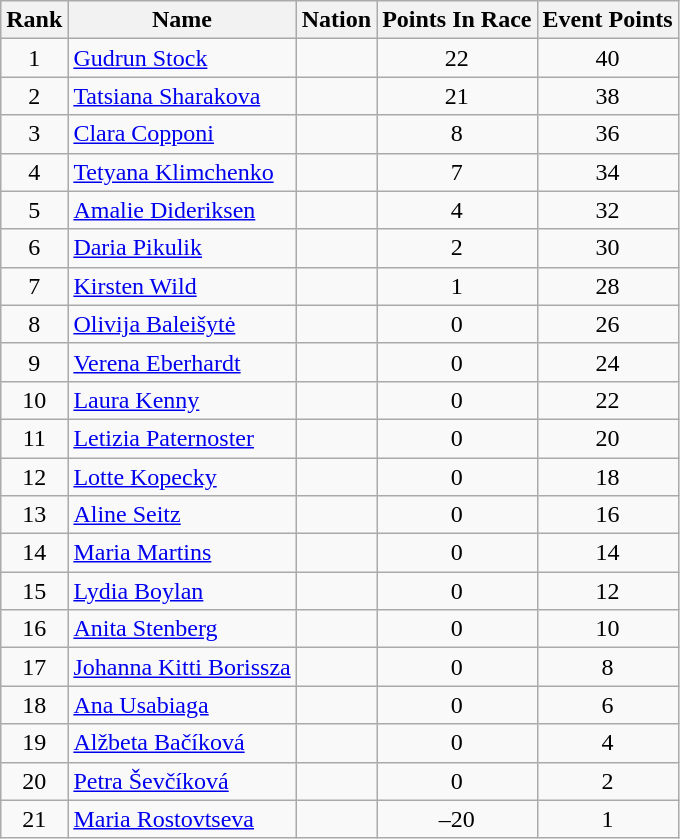<table class="wikitable sortable" style="text-align:center">
<tr>
<th>Rank</th>
<th>Name</th>
<th>Nation</th>
<th>Points In Race</th>
<th>Event Points</th>
</tr>
<tr>
<td>1</td>
<td align=left><a href='#'>Gudrun Stock</a></td>
<td align=left></td>
<td>22</td>
<td>40</td>
</tr>
<tr>
<td>2</td>
<td align=left><a href='#'>Tatsiana Sharakova</a></td>
<td align=left></td>
<td>21</td>
<td>38</td>
</tr>
<tr>
<td>3</td>
<td align=left><a href='#'>Clara Copponi</a></td>
<td align=left></td>
<td>8</td>
<td>36</td>
</tr>
<tr>
<td>4</td>
<td align=left><a href='#'>Tetyana Klimchenko</a></td>
<td align=left></td>
<td>7</td>
<td>34</td>
</tr>
<tr>
<td>5</td>
<td align=left><a href='#'>Amalie Dideriksen</a></td>
<td align=left></td>
<td>4</td>
<td>32</td>
</tr>
<tr>
<td>6</td>
<td align=left><a href='#'>Daria Pikulik</a></td>
<td align=left></td>
<td>2</td>
<td>30</td>
</tr>
<tr>
<td>7</td>
<td align=left><a href='#'>Kirsten Wild</a></td>
<td align=left></td>
<td>1</td>
<td>28</td>
</tr>
<tr>
<td>8</td>
<td align=left><a href='#'>Olivija Baleišytė</a></td>
<td align=left></td>
<td>0</td>
<td>26</td>
</tr>
<tr>
<td>9</td>
<td align=left><a href='#'>Verena Eberhardt</a></td>
<td align=left></td>
<td>0</td>
<td>24</td>
</tr>
<tr>
<td>10</td>
<td align=left><a href='#'>Laura Kenny</a></td>
<td align=left></td>
<td>0</td>
<td>22</td>
</tr>
<tr>
<td>11</td>
<td align=left><a href='#'>Letizia Paternoster</a></td>
<td align=left></td>
<td>0</td>
<td>20</td>
</tr>
<tr>
<td>12</td>
<td align=left><a href='#'>Lotte Kopecky</a></td>
<td align=left></td>
<td>0</td>
<td>18</td>
</tr>
<tr>
<td>13</td>
<td align=left><a href='#'>Aline Seitz</a></td>
<td align=left></td>
<td>0</td>
<td>16</td>
</tr>
<tr>
<td>14</td>
<td align=left><a href='#'>Maria Martins</a></td>
<td align=left></td>
<td>0</td>
<td>14</td>
</tr>
<tr>
<td>15</td>
<td align=left><a href='#'>Lydia Boylan</a></td>
<td align=left></td>
<td>0</td>
<td>12</td>
</tr>
<tr>
<td>16</td>
<td align=left><a href='#'>Anita Stenberg</a></td>
<td align=left></td>
<td>0</td>
<td>10</td>
</tr>
<tr>
<td>17</td>
<td align=left><a href='#'>Johanna Kitti Borissza</a></td>
<td align=left></td>
<td>0</td>
<td>8</td>
</tr>
<tr>
<td>18</td>
<td align=left><a href='#'>Ana Usabiaga</a></td>
<td align=left></td>
<td>0</td>
<td>6</td>
</tr>
<tr>
<td>19</td>
<td align=left><a href='#'>Alžbeta Bačíková</a></td>
<td align=left></td>
<td>0</td>
<td>4</td>
</tr>
<tr>
<td>20</td>
<td align=left><a href='#'>Petra Ševčíková</a></td>
<td align=left></td>
<td>0</td>
<td>2</td>
</tr>
<tr>
<td>21</td>
<td align=left><a href='#'>Maria Rostovtseva</a></td>
<td align=left></td>
<td>–20</td>
<td>1</td>
</tr>
</table>
